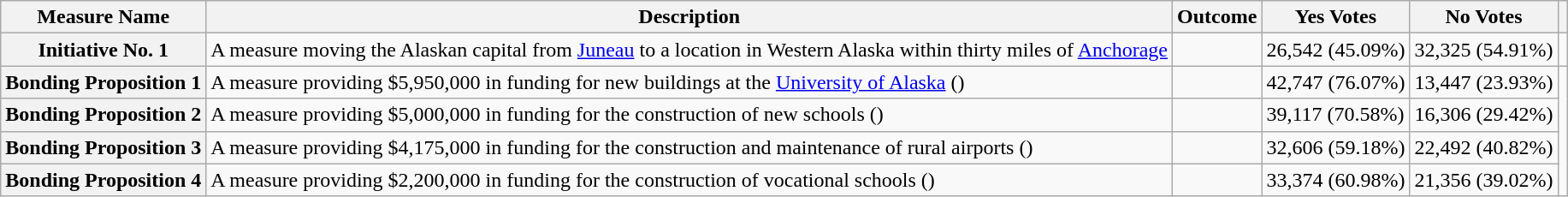<table class="wikitable sortable plainrowheaders">
<tr>
<th scope=col>Measure Name</th>
<th scope=col>Description</th>
<th scope=col>Outcome</th>
<th scope=col>Yes Votes</th>
<th scope=col>No Votes</th>
<th scope=col class=unsortable></th>
</tr>
<tr>
<th scope=row>Initiative No. 1</th>
<td>A measure moving the Alaskan capital from <a href='#'>Juneau</a> to a location in Western Alaska within thirty miles of <a href='#'>Anchorage</a></td>
<td></td>
<td>26,542 (45.09%)</td>
<td>32,325 (54.91%)</td>
<td></td>
</tr>
<tr>
<th scope=row>Bonding Proposition 1</th>
<td>A measure providing $5,950,000 in funding for new buildings at the <a href='#'>University of Alaska</a> ()</td>
<td></td>
<td>42,747 (76.07%)</td>
<td>13,447 (23.93%)</td>
<td rowspan=4></td>
</tr>
<tr>
<th scope=row>Bonding Proposition 2</th>
<td>A measure providing $5,000,000 in funding for the construction of new schools ()</td>
<td></td>
<td>39,117 (70.58%)</td>
<td>16,306 (29.42%)</td>
</tr>
<tr>
<th scope=row>Bonding Proposition 3</th>
<td>A measure providing $4,175,000 in funding for the construction and maintenance of rural airports ()</td>
<td></td>
<td>32,606 (59.18%)</td>
<td>22,492 (40.82%)</td>
</tr>
<tr>
<th scope=row>Bonding Proposition 4</th>
<td>A measure providing $2,200,000 in funding for the construction of vocational schools ()</td>
<td></td>
<td>33,374 (60.98%)</td>
<td>21,356 (39.02%)</td>
</tr>
</table>
